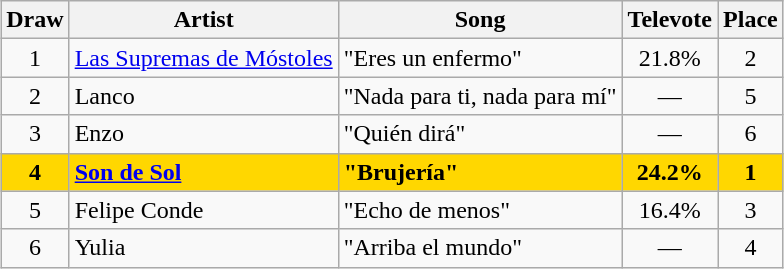<table class="sortable wikitable" style="margin: 1em auto 1em auto; text-align:center">
<tr>
<th>Draw</th>
<th>Artist</th>
<th>Song</th>
<th>Televote</th>
<th>Place</th>
</tr>
<tr>
<td>1</td>
<td align="left"><a href='#'>Las Supremas de Móstoles</a></td>
<td align="left">"Eres un enfermo"</td>
<td>21.8%</td>
<td>2</td>
</tr>
<tr>
<td>2</td>
<td align="left">Lanco</td>
<td align="left">"Nada para ti, nada para mí"</td>
<td>—</td>
<td>5</td>
</tr>
<tr>
<td>3</td>
<td align="left">Enzo</td>
<td align="left">"Quién dirá"</td>
<td>—</td>
<td>6</td>
</tr>
<tr style="font-weight:bold; background:gold;">
<td>4</td>
<td align="left"><a href='#'>Son de Sol</a></td>
<td align="left">"Brujería"</td>
<td>24.2%</td>
<td>1</td>
</tr>
<tr>
<td>5</td>
<td align="left">Felipe Conde</td>
<td align="left">"Echo de menos"</td>
<td>16.4%</td>
<td>3</td>
</tr>
<tr>
<td>6</td>
<td align="left">Yulia</td>
<td align="left">"Arriba el mundo"</td>
<td>—</td>
<td>4</td>
</tr>
</table>
